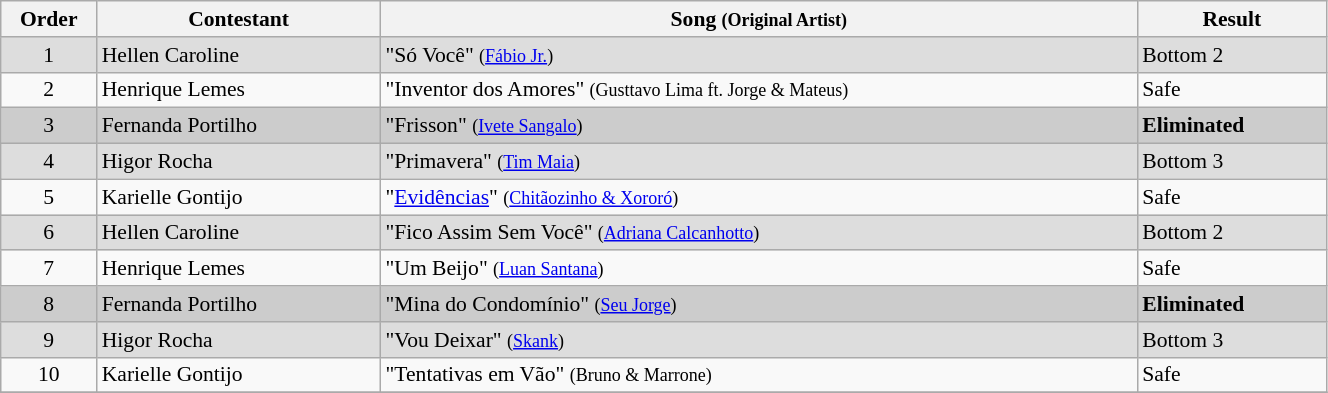<table class="wikitable" style="font-size:90%; width:70%; text-align: left;">
<tr>
<th width="05%">Order</th>
<th width="15%">Contestant</th>
<th width="40%">Song <small>(Original Artist)</small></th>
<th width="10%">Result</th>
</tr>
<tr style="background:#DDDDDD;">
<td style="text-align:center;">1</td>
<td>Hellen Caroline</td>
<td>"Só Você" <small>(<a href='#'>Fábio Jr.</a>)</small></td>
<td>Bottom 2</td>
</tr>
<tr>
<td style="text-align:center;">2</td>
<td>Henrique Lemes</td>
<td>"Inventor dos Amores" <small>(Gusttavo Lima ft. Jorge & Mateus)</small></td>
<td>Safe</td>
</tr>
<tr style="background:#CCCCCC;">
<td style="text-align:center;">3</td>
<td>Fernanda Portilho</td>
<td>"Frisson" <small>(<a href='#'>Ivete Sangalo</a>)</small></td>
<td><strong>Eliminated</strong></td>
</tr>
<tr style="background:#DDDDDD;">
<td style="text-align:center;">4</td>
<td>Higor Rocha</td>
<td>"Primavera" <small>(<a href='#'>Tim Maia</a>)</small></td>
<td>Bottom 3</td>
</tr>
<tr>
<td style="text-align:center;">5</td>
<td>Karielle Gontijo</td>
<td>"<a href='#'>Evidências</a>" <small>(<a href='#'>Chitãozinho & Xororó</a>)</small></td>
<td>Safe</td>
</tr>
<tr style="background:#DDDDDD;">
<td style="text-align:center;">6</td>
<td>Hellen Caroline</td>
<td>"Fico Assim Sem Você" <small>(<a href='#'>Adriana Calcanhotto</a>)</small></td>
<td>Bottom 2</td>
</tr>
<tr>
<td style="text-align:center;">7</td>
<td>Henrique Lemes</td>
<td>"Um Beijo" <small>(<a href='#'>Luan Santana</a>)</small></td>
<td>Safe</td>
</tr>
<tr style="background:#CCCCCC;">
<td style="text-align:center;">8</td>
<td>Fernanda Portilho</td>
<td>"Mina do Condomínio" <small>(<a href='#'>Seu Jorge</a>)</small></td>
<td><strong>Eliminated</strong></td>
</tr>
<tr style="background:#DDDDDD;">
<td style="text-align:center;">9</td>
<td>Higor Rocha</td>
<td>"Vou Deixar" <small>(<a href='#'>Skank</a>)</small></td>
<td>Bottom 3</td>
</tr>
<tr>
<td style="text-align:center;">10</td>
<td>Karielle Gontijo</td>
<td>"Tentativas em Vão" <small>(Bruno & Marrone)</small></td>
<td>Safe</td>
</tr>
<tr>
</tr>
</table>
